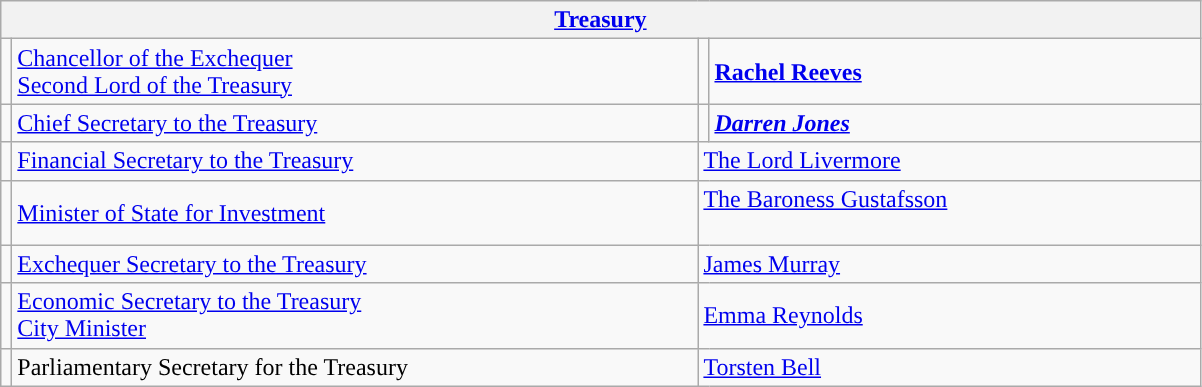<table class="wikitable">
<tr>
<th colspan="4"><a href='#'>Treasury</a></th>
</tr>
<tr>
<td style="background: "></td>
<td style="width: 450px;"><a href='#'>Chancellor of the Exchequer</a><br><a href='#'>Second Lord of the Treasury</a></td>
<td style="background: "></td>
<td style="width: 320px;"><strong><a href='#'>Rachel Reeves</a></strong></td>
</tr>
<tr>
<td style="background: "></td>
<td><a href='#'>Chief Secretary to the Treasury</a></td>
<td style="background: "></td>
<td><strong><em><a href='#'>Darren Jones</a></em></strong></td>
</tr>
<tr>
<td style="background: "></td>
<td><a href='#'>Financial Secretary to the Treasury</a></td>
<td colspan="2"><a href='#'>The Lord Livermore</a></td>
</tr>
<tr>
<td style="background: "></td>
<td><a href='#'>Minister of State for Investment</a></td>
<td colspan=2><a href='#'>The Baroness Gustafsson</a><br><br></td>
</tr>
<tr>
<td style="background: "></td>
<td><a href='#'>Exchequer Secretary to the Treasury</a></td>
<td colspan="2"><a href='#'>James Murray</a></td>
</tr>
<tr>
<td style="background: "></td>
<td><a href='#'>Economic Secretary to the Treasury</a><br><a href='#'>City Minister</a></td>
<td colspan="2"><a href='#'>Emma Reynolds</a></td>
</tr>
<tr>
<td style="background: "></td>
<td>Parliamentary Secretary for the Treasury</td>
<td colspan="2"><a href='#'>Torsten Bell</a><br></td>
</tr>
</table>
